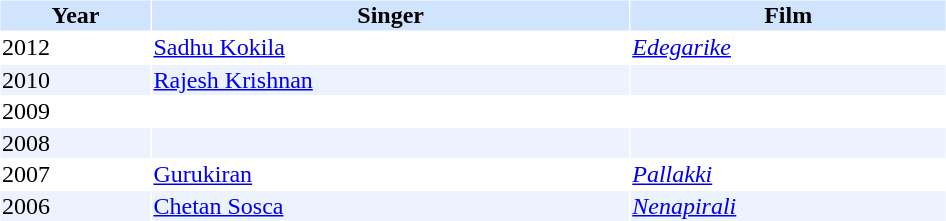<table cellspacing="1" cellpadding="1" border="0" width="50%">
<tr bgcolor="#d1e4fd">
<th>Year</th>
<th>Singer</th>
<th>Film</th>
</tr>
<tr>
<td>2012</td>
<td><a href='#'>Sadhu Kokila</a></td>
<td><em><a href='#'>Edegarike</a></em></td>
</tr>
<tr>
</tr>
<tr bgcolor=#edf3fe>
<td>2010</td>
<td><a href='#'>Rajesh Krishnan</a></td>
<td></td>
</tr>
<tr>
<td>2009</td>
<td></td>
<td></td>
</tr>
<tr bgcolor=#edf3fe>
<td>2008</td>
<td></td>
<td></td>
</tr>
<tr>
<td>2007</td>
<td><a href='#'>Gurukiran</a></td>
<td><em><a href='#'>Pallakki</a></em></td>
</tr>
<tr bgcolor=#edf3fe>
<td>2006</td>
<td><a href='#'>Chetan Sosca</a></td>
<td><em><a href='#'>Nenapirali</a></em></td>
</tr>
<tr>
</tr>
</table>
